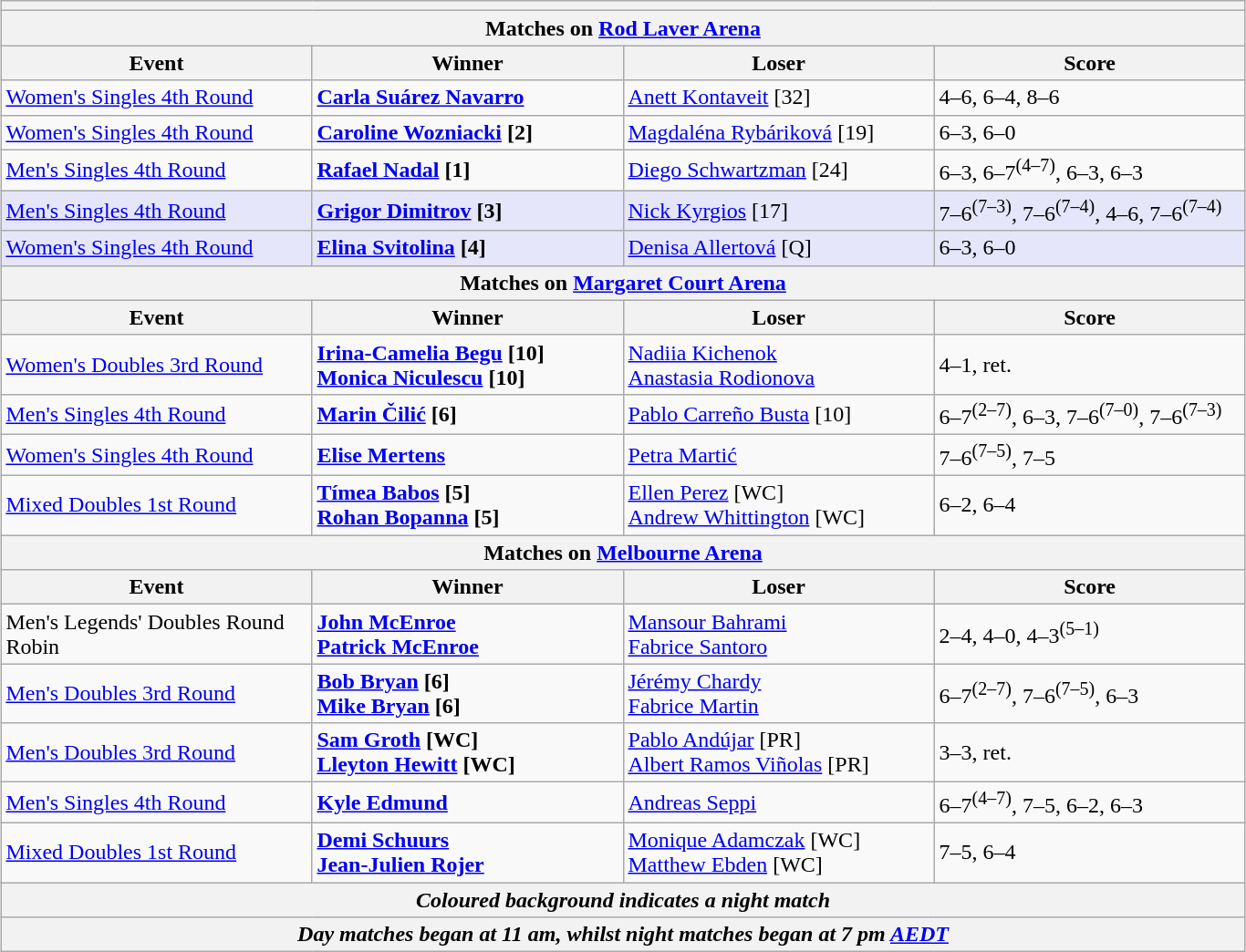<table class="wikitable collapsible uncollapsed" style="margin:1em auto;">
<tr>
<th colspan=4></th>
</tr>
<tr>
<th colspan=4><strong>Matches on <a href='#'>Rod Laver Arena</a></strong></th>
</tr>
<tr>
<th style="width:220px;">Event</th>
<th style="width:220px;">Winner</th>
<th style="width:220px;">Loser</th>
<th style="width:220px;">Score</th>
</tr>
<tr>
<td><a href='#'>Women's Singles 4th Round</a></td>
<td> <strong><a href='#'>Carla Suárez Navarro</a></strong></td>
<td> <a href='#'>Anett Kontaveit</a> [32]</td>
<td>4–6, 6–4, 8–6</td>
</tr>
<tr>
<td><a href='#'>Women's Singles 4th Round</a></td>
<td> <strong><a href='#'>Caroline Wozniacki</a> [2]</strong></td>
<td> <a href='#'>Magdaléna Rybáriková</a> [19]</td>
<td>6–3, 6–0</td>
</tr>
<tr>
<td><a href='#'>Men's Singles 4th Round</a></td>
<td> <strong><a href='#'>Rafael Nadal</a> [1]</strong></td>
<td> <a href='#'>Diego Schwartzman</a> [24]</td>
<td>6–3, 6–7<sup>(4–7)</sup>, 6–3, 6–3</td>
</tr>
<tr bgcolor=lavender>
<td><a href='#'>Men's Singles 4th Round</a></td>
<td> <strong><a href='#'>Grigor Dimitrov</a> [3]</strong></td>
<td> <a href='#'>Nick Kyrgios</a> [17]</td>
<td>7–6<sup>(7–3)</sup>, 7–6<sup>(7–4)</sup>, 4–6, 7–6<sup>(7–4)</sup></td>
</tr>
<tr bgcolor=lavender>
<td><a href='#'>Women's Singles 4th Round</a></td>
<td> <strong><a href='#'>Elina Svitolina</a> [4]</strong></td>
<td> <a href='#'>Denisa Allertová</a> [Q]</td>
<td>6–3, 6–0</td>
</tr>
<tr>
<th colspan=4><strong>Matches on <a href='#'>Margaret Court Arena</a></strong></th>
</tr>
<tr>
<th style="width:220px;">Event</th>
<th style="width:220px;">Winner</th>
<th style="width:220px;">Loser</th>
<th style="width:220px;">Score</th>
</tr>
<tr>
<td><a href='#'>Women's Doubles 3rd Round</a></td>
<td> <strong><a href='#'>Irina-Camelia Begu</a> [10] <br>  <a href='#'>Monica Niculescu</a> [10]</strong></td>
<td> <a href='#'>Nadiia Kichenok</a> <br>  <a href='#'>Anastasia Rodionova</a></td>
<td>4–1, ret.</td>
</tr>
<tr>
<td><a href='#'>Men's Singles 4th Round</a></td>
<td> <strong><a href='#'>Marin Čilić</a> [6]</strong></td>
<td> <a href='#'>Pablo Carreño Busta</a> [10]</td>
<td>6–7<sup>(2–7)</sup>, 6–3, 7–6<sup>(7–0)</sup>, 7–6<sup>(7–3)</sup></td>
</tr>
<tr>
<td><a href='#'>Women's Singles 4th Round</a></td>
<td> <strong><a href='#'>Elise Mertens</a></strong></td>
<td> <a href='#'>Petra Martić</a></td>
<td>7–6<sup>(7–5)</sup>, 7–5</td>
</tr>
<tr>
<td><a href='#'>Mixed Doubles 1st Round</a></td>
<td> <strong><a href='#'>Tímea Babos</a> [5]<br> <a href='#'>Rohan Bopanna</a> [5]</strong></td>
<td> <a href='#'>Ellen Perez</a> [WC]<br> <a href='#'>Andrew Whittington</a> [WC]</td>
<td>6–2, 6–4</td>
</tr>
<tr>
<th colspan=4><strong>Matches on <a href='#'>Melbourne Arena</a></strong></th>
</tr>
<tr>
<th style="width:220px;">Event</th>
<th style="width:220px;">Winner</th>
<th style="width:220px;">Loser</th>
<th style="width:220px;">Score</th>
</tr>
<tr>
<td>Men's Legends' Doubles Round Robin</td>
<td> <strong><a href='#'>John McEnroe</a></strong> <br>  <strong><a href='#'>Patrick McEnroe</a></strong></td>
<td> <a href='#'>Mansour Bahrami</a> <br>  <a href='#'>Fabrice Santoro</a></td>
<td>2–4, 4–0, 4–3<sup>(5–1)</sup></td>
</tr>
<tr>
<td><a href='#'>Men's Doubles 3rd Round</a></td>
<td> <strong><a href='#'>Bob Bryan</a> [6]</strong> <br>  <strong><a href='#'>Mike Bryan</a> [6]</strong></td>
<td> <a href='#'>Jérémy Chardy</a> <br>  <a href='#'>Fabrice Martin</a></td>
<td>6–7<sup>(2–7)</sup>, 7–6<sup>(7–5)</sup>, 6–3</td>
</tr>
<tr>
<td><a href='#'>Men's Doubles 3rd Round</a></td>
<td> <strong><a href='#'>Sam Groth</a> [WC] <br>  <a href='#'>Lleyton Hewitt</a> [WC]</strong></td>
<td> <a href='#'>Pablo Andújar</a> [PR] <br>  <a href='#'>Albert Ramos Viñolas</a> [PR]</td>
<td>3–3, ret.</td>
</tr>
<tr>
<td><a href='#'>Men's Singles 4th Round</a></td>
<td> <strong><a href='#'>Kyle Edmund</a></strong></td>
<td> <a href='#'>Andreas Seppi</a></td>
<td>6–7<sup>(4–7)</sup>, 7–5, 6–2, 6–3</td>
</tr>
<tr>
<td><a href='#'>Mixed Doubles 1st Round</a></td>
<td> <strong><a href='#'>Demi Schuurs</a> <br>  <a href='#'>Jean-Julien Rojer</a></strong></td>
<td> <a href='#'>Monique Adamczak</a> [WC]<br>  <a href='#'>Matthew Ebden</a> [WC]</td>
<td>7–5, 6–4</td>
</tr>
<tr>
<th colspan=4><em>Coloured background indicates a night match</em></th>
</tr>
<tr>
<th colspan=4><em>Day matches began at 11 am, whilst night matches began at 7 pm <a href='#'>AEDT</a></em></th>
</tr>
</table>
